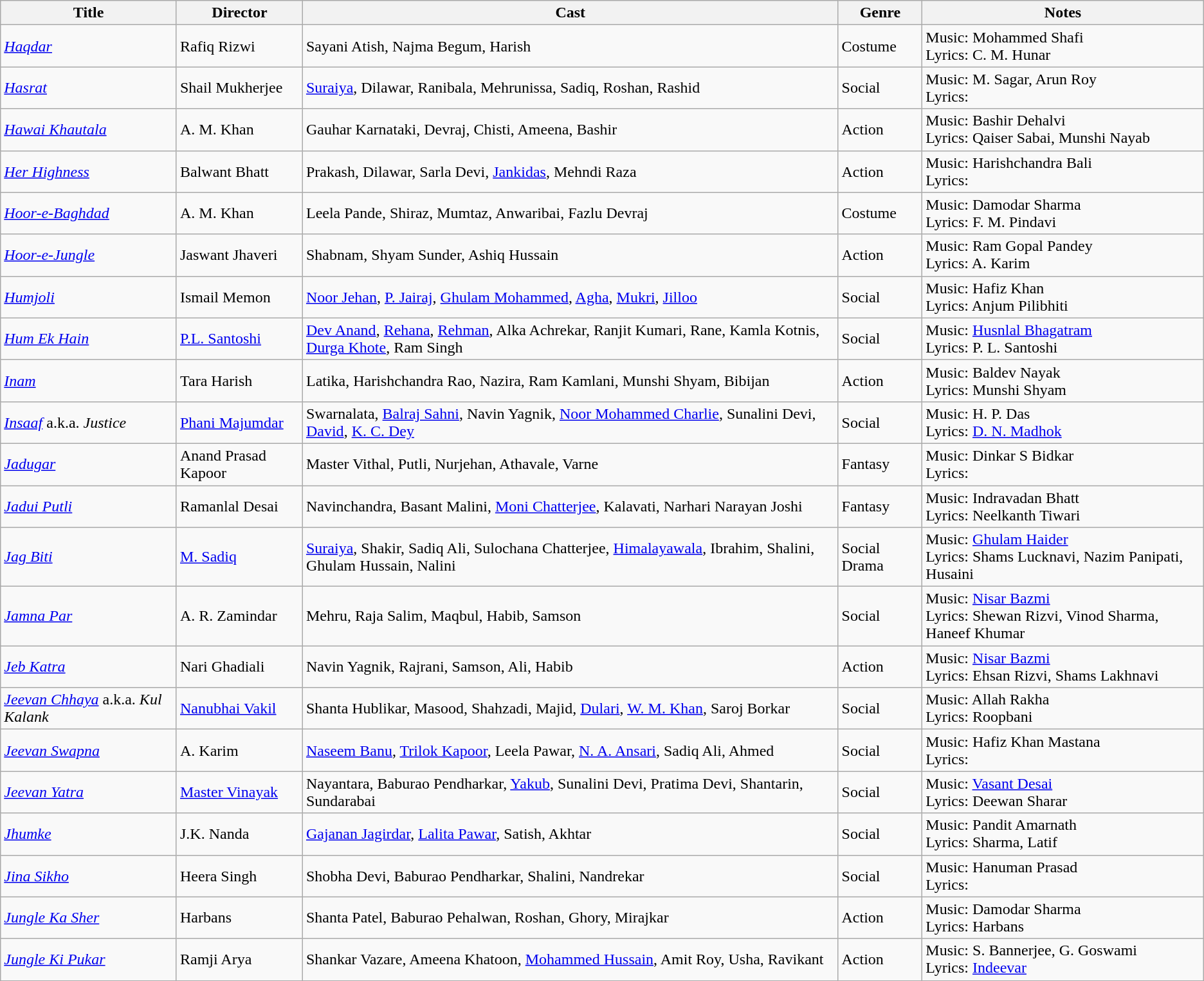<table class="wikitable">
<tr>
<th>Title</th>
<th>Director</th>
<th>Cast</th>
<th>Genre</th>
<th>Notes</th>
</tr>
<tr>
<td><em><a href='#'>Haqdar</a></em></td>
<td>Rafiq Rizwi</td>
<td>Sayani Atish, Najma Begum, Harish</td>
<td>Costume</td>
<td>Music: Mohammed Shafi<br>Lyrics: C. M. Hunar</td>
</tr>
<tr>
<td><em><a href='#'>Hasrat</a></em></td>
<td>Shail Mukherjee</td>
<td><a href='#'>Suraiya</a>, Dilawar, Ranibala, Mehrunissa, Sadiq, Roshan, Rashid</td>
<td>Social</td>
<td>Music: M. Sagar, Arun Roy<br>Lyrics:</td>
</tr>
<tr>
<td><em><a href='#'>Hawai Khautala</a></em></td>
<td>A. M. Khan</td>
<td>Gauhar Karnataki, Devraj, Chisti, Ameena, Bashir</td>
<td>Action</td>
<td>Music: Bashir Dehalvi<br>Lyrics: Qaiser Sabai, Munshi Nayab</td>
</tr>
<tr>
<td><em><a href='#'>Her Highness</a></em></td>
<td>Balwant Bhatt</td>
<td>Prakash, Dilawar, Sarla Devi, <a href='#'>Jankidas</a>, Mehndi Raza</td>
<td>Action</td>
<td>Music: Harishchandra Bali<br>Lyrics:</td>
</tr>
<tr>
<td><em><a href='#'>Hoor-e-Baghdad</a></em></td>
<td>A. M. Khan</td>
<td>Leela Pande, Shiraz, Mumtaz, Anwaribai, Fazlu Devraj</td>
<td>Costume</td>
<td>Music: Damodar Sharma<br>Lyrics: F. M. Pindavi</td>
</tr>
<tr>
<td><em><a href='#'>Hoor-e-Jungle</a></em></td>
<td>Jaswant Jhaveri</td>
<td>Shabnam, Shyam Sunder, Ashiq Hussain</td>
<td>Action</td>
<td>Music: Ram Gopal Pandey<br>Lyrics: A. Karim</td>
</tr>
<tr>
<td><em><a href='#'>Humjoli</a></em></td>
<td>Ismail Memon</td>
<td><a href='#'>Noor Jehan</a>, <a href='#'>P. Jairaj</a>, <a href='#'>Ghulam Mohammed</a>, <a href='#'>Agha</a>, <a href='#'>Mukri</a>, <a href='#'>Jilloo</a></td>
<td>Social</td>
<td>Music: Hafiz Khan<br>Lyrics: Anjum Pilibhiti</td>
</tr>
<tr>
<td><em><a href='#'>Hum Ek Hain</a></em></td>
<td><a href='#'>P.L. Santoshi</a></td>
<td><a href='#'>Dev Anand</a>, <a href='#'>Rehana</a>, <a href='#'>Rehman</a>, Alka Achrekar, Ranjit Kumari, Rane, Kamla Kotnis, <a href='#'>Durga Khote</a>, Ram Singh</td>
<td>Social</td>
<td>Music: <a href='#'>Husnlal Bhagatram</a><br>Lyrics: P. L. Santoshi</td>
</tr>
<tr>
<td><em><a href='#'>Inam</a></em></td>
<td>Tara Harish</td>
<td>Latika, Harishchandra Rao, Nazira, Ram Kamlani, Munshi Shyam, Bibijan</td>
<td>Action</td>
<td>Music: Baldev Nayak<br>Lyrics: Munshi Shyam</td>
</tr>
<tr>
<td><em><a href='#'>Insaaf</a></em> a.k.a. <em>Justice</em></td>
<td><a href='#'>Phani Majumdar</a></td>
<td>Swarnalata, <a href='#'>Balraj Sahni</a>, Navin Yagnik, <a href='#'>Noor Mohammed Charlie</a>, Sunalini Devi, <a href='#'>David</a>, <a href='#'>K. C. Dey</a></td>
<td>Social</td>
<td>Music: H. P. Das<br>Lyrics: <a href='#'>D. N. Madhok</a></td>
</tr>
<tr>
<td><em><a href='#'>Jadugar</a></em></td>
<td>Anand Prasad Kapoor</td>
<td>Master Vithal, Putli, Nurjehan, Athavale, Varne</td>
<td>Fantasy</td>
<td>Music: Dinkar S Bidkar<br>Lyrics:</td>
</tr>
<tr>
<td><em><a href='#'>Jadui Putli</a></em></td>
<td>Ramanlal Desai</td>
<td>Navinchandra, Basant Malini, <a href='#'>Moni Chatterjee</a>, Kalavati, Narhari Narayan Joshi</td>
<td>Fantasy</td>
<td>Music: Indravadan Bhatt<br>Lyrics: Neelkanth Tiwari</td>
</tr>
<tr>
<td><em><a href='#'>Jag Biti</a></em></td>
<td><a href='#'>M. Sadiq</a></td>
<td><a href='#'>Suraiya</a>, Shakir, Sadiq Ali, Sulochana Chatterjee, <a href='#'>Himalayawala</a>, Ibrahim, Shalini, Ghulam Hussain, Nalini</td>
<td>Social Drama</td>
<td>Music: <a href='#'>Ghulam Haider</a><br>Lyrics: Shams Lucknavi,  Nazim Panipati, Husaini</td>
</tr>
<tr>
<td><em><a href='#'>Jamna Par</a></em></td>
<td>A. R. Zamindar</td>
<td>Mehru, Raja Salim, Maqbul, Habib, Samson</td>
<td>Social</td>
<td>Music: <a href='#'>Nisar Bazmi</a><br>Lyrics: Shewan Rizvi, Vinod Sharma, Haneef Khumar</td>
</tr>
<tr>
<td><em><a href='#'>Jeb Katra</a></em></td>
<td>Nari Ghadiali</td>
<td>Navin Yagnik, Rajrani, Samson, Ali, Habib</td>
<td>Action</td>
<td>Music: <a href='#'>Nisar Bazmi</a><br>Lyrics: Ehsan Rizvi, Shams Lakhnavi</td>
</tr>
<tr>
<td><em><a href='#'>Jeevan Chhaya</a></em> a.k.a. <em>Kul Kalank</em></td>
<td><a href='#'>Nanubhai Vakil</a></td>
<td>Shanta Hublikar, Masood, Shahzadi, Majid, <a href='#'>Dulari</a>, <a href='#'>W. M. Khan</a>, Saroj Borkar</td>
<td>Social</td>
<td>Music: Allah Rakha<br>Lyrics: Roopbani</td>
</tr>
<tr>
<td><em><a href='#'>Jeevan Swapna</a></em></td>
<td>A. Karim</td>
<td><a href='#'>Naseem Banu</a>, <a href='#'>Trilok Kapoor</a>, Leela Pawar, <a href='#'>N. A. Ansari</a>, Sadiq Ali, Ahmed</td>
<td>Social</td>
<td>Music: Hafiz Khan Mastana<br>Lyrics:</td>
</tr>
<tr>
<td><em><a href='#'>Jeevan Yatra</a></em></td>
<td><a href='#'>Master Vinayak</a></td>
<td>Nayantara, Baburao Pendharkar, <a href='#'>Yakub</a>, Sunalini Devi, Pratima Devi, Shantarin, Sundarabai</td>
<td>Social</td>
<td>Music: <a href='#'>Vasant Desai</a><br>Lyrics: Deewan Sharar</td>
</tr>
<tr>
<td><em><a href='#'>Jhumke</a></em></td>
<td>J.K. Nanda</td>
<td><a href='#'>Gajanan Jagirdar</a>, <a href='#'>Lalita Pawar</a>, Satish, Akhtar</td>
<td>Social</td>
<td>Music: Pandit Amarnath<br>Lyrics: Sharma, Latif</td>
</tr>
<tr>
<td><em><a href='#'>Jina Sikho</a></em></td>
<td>Heera Singh</td>
<td>Shobha Devi, Baburao Pendharkar, Shalini, Nandrekar</td>
<td>Social</td>
<td>Music: Hanuman Prasad<br>Lyrics:</td>
</tr>
<tr>
<td><em><a href='#'>Jungle Ka Sher</a></em></td>
<td>Harbans</td>
<td>Shanta Patel, Baburao Pehalwan, Roshan, Ghory, Mirajkar</td>
<td>Action</td>
<td>Music: Damodar Sharma<br>Lyrics: Harbans</td>
</tr>
<tr>
<td><em><a href='#'>Jungle Ki Pukar</a></em></td>
<td>Ramji Arya</td>
<td>Shankar Vazare, Ameena Khatoon, <a href='#'>Mohammed Hussain</a>, Amit Roy, Usha, Ravikant</td>
<td>Action</td>
<td>Music: S. Bannerjee, G. Goswami<br>Lyrics: <a href='#'>Indeevar</a></td>
</tr>
<tr>
</tr>
</table>
